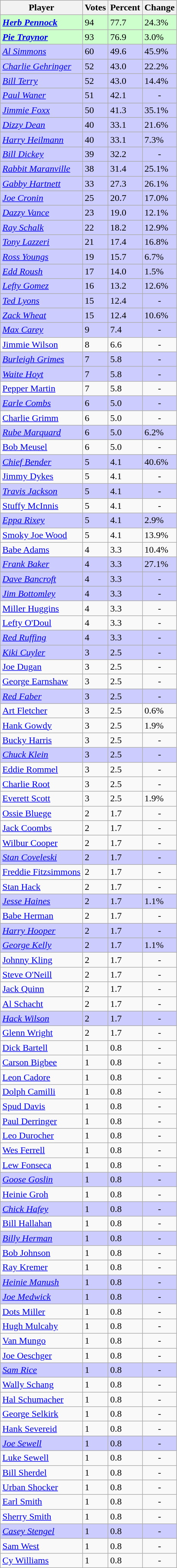<table class="wikitable" border="1">
<tr>
<th>Player</th>
<th>Votes</th>
<th>Percent</th>
<th>Change</th>
</tr>
<tr bgcolor="#ccffcc">
<td><strong><em><a href='#'>Herb Pennock</a></em></strong></td>
<td>94</td>
<td>77.7</td>
<td align="left"> 24.3%</td>
</tr>
<tr bgcolor="#ccffcc">
<td><strong><em><a href='#'>Pie Traynor</a></em></strong></td>
<td>93</td>
<td>76.9</td>
<td align="left"> 3.0%</td>
</tr>
<tr bgcolor="#ccccff">
<td><em><a href='#'>Al Simmons</a></em></td>
<td>60</td>
<td>49.6</td>
<td align="left"> 45.9%</td>
</tr>
<tr bgcolor="#ccccff">
<td><em><a href='#'>Charlie Gehringer</a></em></td>
<td>52</td>
<td>43.0</td>
<td align="left"> 22.2%</td>
</tr>
<tr bgcolor="#ccccff">
<td><em><a href='#'>Bill Terry</a></em></td>
<td>52</td>
<td>43.0</td>
<td align="left"> 14.4%</td>
</tr>
<tr bgcolor="#ccccff">
<td><em><a href='#'>Paul Waner</a></em></td>
<td>51</td>
<td>42.1</td>
<td align=center>-</td>
</tr>
<tr bgcolor="#ccccff">
<td><em><a href='#'>Jimmie Foxx</a></em></td>
<td>50</td>
<td>41.3</td>
<td align="left"> 35.1%</td>
</tr>
<tr bgcolor="#ccccff">
<td><em><a href='#'>Dizzy Dean</a></em></td>
<td>40</td>
<td>33.1</td>
<td align="left"> 21.6%</td>
</tr>
<tr bgcolor="#ccccff">
<td><em><a href='#'>Harry Heilmann</a></em></td>
<td>40</td>
<td>33.1</td>
<td align="left"> 7.3%</td>
</tr>
<tr bgcolor="#ccccff">
<td><em><a href='#'>Bill Dickey</a></em></td>
<td>39</td>
<td>32.2</td>
<td align=center>-</td>
</tr>
<tr bgcolor="#ccccff">
<td><em><a href='#'>Rabbit Maranville</a></em></td>
<td>38</td>
<td>31.4</td>
<td align="left"> 25.1%</td>
</tr>
<tr bgcolor="#ccccff">
<td><em><a href='#'>Gabby Hartnett</a></em></td>
<td>33</td>
<td>27.3</td>
<td align="left"> 26.1%</td>
</tr>
<tr bgcolor="#ccccff">
<td><em><a href='#'>Joe Cronin</a></em></td>
<td>25</td>
<td>20.7</td>
<td align="left"> 17.0%</td>
</tr>
<tr bgcolor="#ccccff">
<td><em><a href='#'>Dazzy Vance</a></em></td>
<td>23</td>
<td>19.0</td>
<td align="left"> 12.1%</td>
</tr>
<tr bgcolor="#ccccff">
<td><em><a href='#'>Ray Schalk</a></em></td>
<td>22</td>
<td>18.2</td>
<td align="left"> 12.9%</td>
</tr>
<tr bgcolor="#ccccff">
<td><em><a href='#'>Tony Lazzeri</a></em></td>
<td>21</td>
<td>17.4</td>
<td align="left"> 16.8%</td>
</tr>
<tr bgcolor="#ccccff">
<td><em><a href='#'>Ross Youngs</a></em></td>
<td>19</td>
<td>15.7</td>
<td align="left"> 6.7%</td>
</tr>
<tr bgcolor="#ccccff">
<td><em><a href='#'>Edd Roush</a></em></td>
<td>17</td>
<td>14.0</td>
<td align="left"> 1.5%</td>
</tr>
<tr bgcolor="#ccccff">
<td><em><a href='#'>Lefty Gomez</a></em></td>
<td>16</td>
<td>13.2</td>
<td align="left"> 12.6%</td>
</tr>
<tr bgcolor="#ccccff">
<td><em><a href='#'>Ted Lyons</a></em></td>
<td>15</td>
<td>12.4</td>
<td align=center>-</td>
</tr>
<tr bgcolor="#ccccff">
<td><em><a href='#'>Zack Wheat</a></em></td>
<td>15</td>
<td>12.4</td>
<td align="left"> 10.6%</td>
</tr>
<tr bgcolor="#ccccff">
<td><em><a href='#'>Max Carey</a></em></td>
<td>9</td>
<td>7.4</td>
<td align=center>-</td>
</tr>
<tr>
<td><a href='#'>Jimmie Wilson</a></td>
<td>8</td>
<td>6.6</td>
<td align=center>-</td>
</tr>
<tr bgcolor="#ccccff">
<td><em><a href='#'>Burleigh Grimes</a></em></td>
<td>7</td>
<td>5.8</td>
<td align=center>-</td>
</tr>
<tr bgcolor="#ccccff">
<td><em><a href='#'>Waite Hoyt</a></em></td>
<td>7</td>
<td>5.8</td>
<td align=center>-</td>
</tr>
<tr>
<td><a href='#'>Pepper Martin</a></td>
<td>7</td>
<td>5.8</td>
<td align=center>-</td>
</tr>
<tr bgcolor="#ccccff">
<td><em><a href='#'>Earle Combs</a></em></td>
<td>6</td>
<td>5.0</td>
<td align=center>-</td>
</tr>
<tr>
<td><a href='#'>Charlie Grimm</a></td>
<td>6</td>
<td>5.0</td>
<td align=center>-</td>
</tr>
<tr bgcolor="#ccccff">
<td><em><a href='#'>Rube Marquard</a></em></td>
<td>6</td>
<td>5.0</td>
<td align="left"> 6.2%</td>
</tr>
<tr>
<td><a href='#'>Bob Meusel</a></td>
<td>6</td>
<td>5.0</td>
<td align=center>-</td>
</tr>
<tr bgcolor="#ccccff">
<td><em><a href='#'>Chief Bender</a></em></td>
<td>5</td>
<td>4.1</td>
<td align="left"> 40.6%</td>
</tr>
<tr>
<td><a href='#'>Jimmy Dykes</a></td>
<td>5</td>
<td>4.1</td>
<td align=center>-</td>
</tr>
<tr bgcolor="#ccccff">
<td><em><a href='#'>Travis Jackson</a></em></td>
<td>5</td>
<td>4.1</td>
<td align=center>-</td>
</tr>
<tr>
<td><a href='#'>Stuffy McInnis</a></td>
<td>5</td>
<td>4.1</td>
<td align=center>-</td>
</tr>
<tr bgcolor="#ccccff">
<td><em><a href='#'>Eppa Rixey</a></em></td>
<td>5</td>
<td>4.1</td>
<td align="left"> 2.9%</td>
</tr>
<tr>
<td><a href='#'>Smoky Joe Wood</a></td>
<td>5</td>
<td>4.1</td>
<td align="left"> 13.9%</td>
</tr>
<tr>
<td><a href='#'>Babe Adams</a></td>
<td>4</td>
<td>3.3</td>
<td align="left"> 10.4%</td>
</tr>
<tr bgcolor="#ccccff">
<td><em><a href='#'>Frank Baker</a></em></td>
<td>4</td>
<td>3.3</td>
<td align="left"> 27.1%</td>
</tr>
<tr bgcolor="#ccccff">
<td><em><a href='#'>Dave Bancroft</a></em></td>
<td>4</td>
<td>3.3</td>
<td align=center>-</td>
</tr>
<tr bgcolor="#ccccff">
<td><em><a href='#'>Jim Bottomley</a></em></td>
<td>4</td>
<td>3.3</td>
<td align=center>-</td>
</tr>
<tr>
<td><a href='#'>Miller Huggins</a></td>
<td>4</td>
<td>3.3</td>
<td align=center>-</td>
</tr>
<tr>
<td><a href='#'>Lefty O'Doul</a></td>
<td>4</td>
<td>3.3</td>
<td align=center>-</td>
</tr>
<tr bgcolor="#ccccff">
<td><em><a href='#'>Red Ruffing</a></em></td>
<td>4</td>
<td>3.3</td>
<td align=center>-</td>
</tr>
<tr bgcolor="#ccccff">
<td><em><a href='#'>Kiki Cuyler</a></em></td>
<td>3</td>
<td>2.5</td>
<td align=center>-</td>
</tr>
<tr>
<td><a href='#'>Joe Dugan</a></td>
<td>3</td>
<td>2.5</td>
<td align=center>-</td>
</tr>
<tr>
<td><a href='#'>George Earnshaw</a></td>
<td>3</td>
<td>2.5</td>
<td align=center>-</td>
</tr>
<tr bgcolor="#ccccff">
<td><em><a href='#'>Red Faber</a></em></td>
<td>3</td>
<td>2.5</td>
<td align=center>-</td>
</tr>
<tr>
<td><a href='#'>Art Fletcher</a></td>
<td>3</td>
<td>2.5</td>
<td align="left"> 0.6%</td>
</tr>
<tr>
<td><a href='#'>Hank Gowdy</a></td>
<td>3</td>
<td>2.5</td>
<td align="left"> 1.9%</td>
</tr>
<tr>
<td><a href='#'>Bucky Harris</a></td>
<td>3</td>
<td>2.5</td>
<td align=center>-</td>
</tr>
<tr bgcolor="#ccccff">
<td><em><a href='#'>Chuck Klein</a></em></td>
<td>3</td>
<td>2.5</td>
<td align=center>-</td>
</tr>
<tr>
<td><a href='#'>Eddie Rommel</a></td>
<td>3</td>
<td>2.5</td>
<td align=center>-</td>
</tr>
<tr>
<td><a href='#'>Charlie Root</a></td>
<td>3</td>
<td>2.5</td>
<td align=center>-</td>
</tr>
<tr>
<td><a href='#'>Everett Scott</a></td>
<td>3</td>
<td>2.5</td>
<td align="left"> 1.9%</td>
</tr>
<tr>
<td><a href='#'>Ossie Bluege</a></td>
<td>2</td>
<td>1.7</td>
<td align=center>-</td>
</tr>
<tr>
<td><a href='#'>Jack Coombs</a></td>
<td>2</td>
<td>1.7</td>
<td align=center>-</td>
</tr>
<tr>
<td><a href='#'>Wilbur Cooper</a></td>
<td>2</td>
<td>1.7</td>
<td align=center>-</td>
</tr>
<tr bgcolor="#ccccff">
<td><em><a href='#'>Stan Coveleski</a></em></td>
<td>2</td>
<td>1.7</td>
<td align=center>-</td>
</tr>
<tr>
<td><a href='#'>Freddie Fitzsimmons</a></td>
<td>2</td>
<td>1.7</td>
<td align=center>-</td>
</tr>
<tr>
<td><a href='#'>Stan Hack</a></td>
<td>2</td>
<td>1.7</td>
<td align=center>-</td>
</tr>
<tr bgcolor="#ccccff">
<td><em><a href='#'>Jesse Haines</a></em></td>
<td>2</td>
<td>1.7</td>
<td align="left"> 1.1%</td>
</tr>
<tr>
<td><a href='#'>Babe Herman</a></td>
<td>2</td>
<td>1.7</td>
<td align=center>-</td>
</tr>
<tr bgcolor="#ccccff">
<td><em><a href='#'>Harry Hooper</a></em></td>
<td>2</td>
<td>1.7</td>
<td align=center>-</td>
</tr>
<tr bgcolor="#ccccff">
<td><em><a href='#'>George Kelly</a></em></td>
<td>2</td>
<td>1.7</td>
<td align="left"> 1.1%</td>
</tr>
<tr>
<td><a href='#'>Johnny Kling</a></td>
<td>2</td>
<td>1.7</td>
<td align=center>-</td>
</tr>
<tr>
<td><a href='#'>Steve O'Neill</a></td>
<td>2</td>
<td>1.7</td>
<td align=center>-</td>
</tr>
<tr>
<td><a href='#'>Jack Quinn</a></td>
<td>2</td>
<td>1.7</td>
<td align=center>-</td>
</tr>
<tr>
<td><a href='#'>Al Schacht</a></td>
<td>2</td>
<td>1.7</td>
<td align=center>-</td>
</tr>
<tr bgcolor="#ccccff">
<td><em><a href='#'>Hack Wilson</a></em></td>
<td>2</td>
<td>1.7</td>
<td align=center>-</td>
</tr>
<tr>
<td><a href='#'>Glenn Wright</a></td>
<td>2</td>
<td>1.7</td>
<td align=center>-</td>
</tr>
<tr>
<td><a href='#'>Dick Bartell</a></td>
<td>1</td>
<td>0.8</td>
<td align=center>-</td>
</tr>
<tr>
<td><a href='#'>Carson Bigbee</a></td>
<td>1</td>
<td>0.8</td>
<td align=center>-</td>
</tr>
<tr>
<td><a href='#'>Leon Cadore</a></td>
<td>1</td>
<td>0.8</td>
<td align=center>-</td>
</tr>
<tr>
<td><a href='#'>Dolph Camilli</a></td>
<td>1</td>
<td>0.8</td>
<td align=center>-</td>
</tr>
<tr>
<td><a href='#'>Spud Davis</a></td>
<td>1</td>
<td>0.8</td>
<td align=center>-</td>
</tr>
<tr>
<td><a href='#'>Paul Derringer</a></td>
<td>1</td>
<td>0.8</td>
<td align=center>-</td>
</tr>
<tr>
<td><a href='#'>Leo Durocher</a></td>
<td>1</td>
<td>0.8</td>
<td align=center>-</td>
</tr>
<tr>
<td><a href='#'>Wes Ferrell</a></td>
<td>1</td>
<td>0.8</td>
<td align=center>-</td>
</tr>
<tr>
<td><a href='#'>Lew Fonseca</a></td>
<td>1</td>
<td>0.8</td>
<td align=center>-</td>
</tr>
<tr bgcolor="#ccccff">
<td><em><a href='#'>Goose Goslin</a></em></td>
<td>1</td>
<td>0.8</td>
<td align=center>-</td>
</tr>
<tr>
<td><a href='#'>Heinie Groh</a></td>
<td>1</td>
<td>0.8</td>
<td align=center>-</td>
</tr>
<tr bgcolor="#ccccff">
<td><em><a href='#'>Chick Hafey</a></em></td>
<td>1</td>
<td>0.8</td>
<td align=center>-</td>
</tr>
<tr>
<td><a href='#'>Bill Hallahan</a></td>
<td>1</td>
<td>0.8</td>
<td align=center>-</td>
</tr>
<tr bgcolor="#ccccff">
<td><em><a href='#'>Billy Herman</a></em></td>
<td>1</td>
<td>0.8</td>
<td align=center>-</td>
</tr>
<tr>
<td><a href='#'>Bob Johnson</a></td>
<td>1</td>
<td>0.8</td>
<td align=center>-</td>
</tr>
<tr>
<td><a href='#'>Ray Kremer</a></td>
<td>1</td>
<td>0.8</td>
<td align=center>-</td>
</tr>
<tr bgcolor="#ccccff">
<td><em><a href='#'>Heinie Manush</a></em></td>
<td>1</td>
<td>0.8</td>
<td align=center>-</td>
</tr>
<tr bgcolor="#ccccff">
<td><em><a href='#'>Joe Medwick</a></em></td>
<td>1</td>
<td>0.8</td>
<td align=center>-</td>
</tr>
<tr>
<td><a href='#'>Dots Miller</a></td>
<td>1</td>
<td>0.8</td>
<td align=center>-</td>
</tr>
<tr>
<td><a href='#'>Hugh Mulcahy</a></td>
<td>1</td>
<td>0.8</td>
<td align=center>-</td>
</tr>
<tr>
<td><a href='#'>Van Mungo</a></td>
<td>1</td>
<td>0.8</td>
<td align=center>-</td>
</tr>
<tr>
<td><a href='#'>Joe Oeschger</a></td>
<td>1</td>
<td>0.8</td>
<td align=center>-</td>
</tr>
<tr bgcolor="#ccccff">
<td><em><a href='#'>Sam Rice</a></em></td>
<td>1</td>
<td>0.8</td>
<td align=center>-</td>
</tr>
<tr>
<td><a href='#'>Wally Schang</a></td>
<td>1</td>
<td>0.8</td>
<td align=center>-</td>
</tr>
<tr>
<td><a href='#'>Hal Schumacher</a></td>
<td>1</td>
<td>0.8</td>
<td align=center>-</td>
</tr>
<tr>
<td><a href='#'>George Selkirk</a></td>
<td>1</td>
<td>0.8</td>
<td align=center>-</td>
</tr>
<tr>
<td><a href='#'>Hank Severeid</a></td>
<td>1</td>
<td>0.8</td>
<td align=center>-</td>
</tr>
<tr bgcolor="#ccccff">
<td><em><a href='#'>Joe Sewell</a></em></td>
<td>1</td>
<td>0.8</td>
<td align=center>-</td>
</tr>
<tr>
<td><a href='#'>Luke Sewell</a></td>
<td>1</td>
<td>0.8</td>
<td align=center>-</td>
</tr>
<tr>
<td><a href='#'>Bill Sherdel</a></td>
<td>1</td>
<td>0.8</td>
<td align=center>-</td>
</tr>
<tr>
<td><a href='#'>Urban Shocker</a></td>
<td>1</td>
<td>0.8</td>
<td align=center>-</td>
</tr>
<tr>
<td><a href='#'>Earl Smith</a></td>
<td>1</td>
<td>0.8</td>
<td align=center>-</td>
</tr>
<tr>
<td><a href='#'>Sherry Smith</a></td>
<td>1</td>
<td>0.8</td>
<td align=center>-</td>
</tr>
<tr bgcolor="#ccccff">
<td><em><a href='#'>Casey Stengel</a></em></td>
<td>1</td>
<td>0.8</td>
<td align=center>-</td>
</tr>
<tr>
<td><a href='#'>Sam West</a></td>
<td>1</td>
<td>0.8</td>
<td align=center>-</td>
</tr>
<tr>
<td><a href='#'>Cy Williams</a></td>
<td>1</td>
<td>0.8</td>
<td align=center>-</td>
</tr>
</table>
